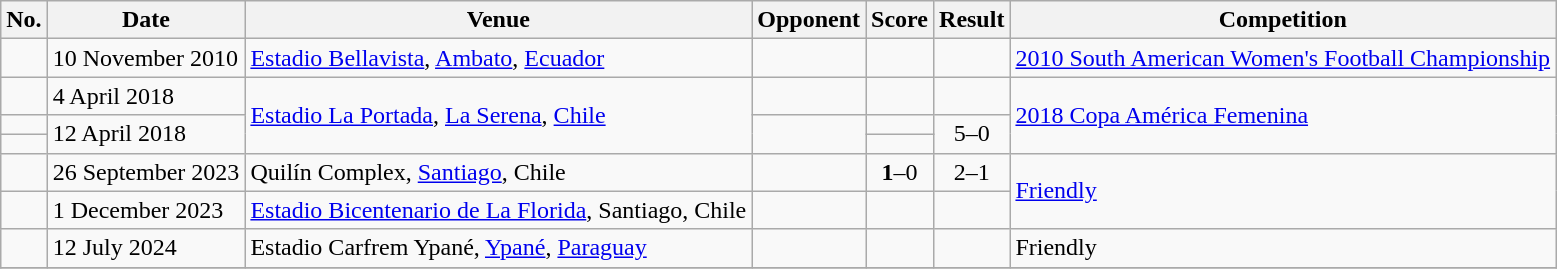<table class="wikitable">
<tr>
<th>No.</th>
<th>Date</th>
<th>Venue</th>
<th>Opponent</th>
<th>Score</th>
<th>Result</th>
<th>Competition</th>
</tr>
<tr>
<td></td>
<td>10 November 2010</td>
<td><a href='#'>Estadio Bellavista</a>, <a href='#'>Ambato</a>, <a href='#'>Ecuador</a></td>
<td></td>
<td></td>
<td></td>
<td><a href='#'>2010 South American Women's Football Championship</a></td>
</tr>
<tr>
<td></td>
<td>4 April 2018</td>
<td rowspan=3><a href='#'>Estadio La Portada</a>, <a href='#'>La Serena</a>, <a href='#'>Chile</a></td>
<td></td>
<td></td>
<td></td>
<td rowspan=3><a href='#'>2018 Copa América Femenina</a></td>
</tr>
<tr>
<td></td>
<td rowspan=2>12 April 2018</td>
<td rowspan=2></td>
<td></td>
<td rowspan=2 style="text-align:center;">5–0</td>
</tr>
<tr>
<td></td>
<td></td>
</tr>
<tr>
<td></td>
<td>26 September 2023</td>
<td>Quilín Complex, <a href='#'>Santiago</a>, Chile</td>
<td></td>
<td align=center><strong>1</strong>–0</td>
<td align=center>2–1</td>
<td rowspan=2><a href='#'>Friendly</a></td>
</tr>
<tr>
<td></td>
<td>1 December 2023</td>
<td><a href='#'>Estadio Bicentenario de La Florida</a>, Santiago, Chile</td>
<td></td>
<td></td>
<td></td>
</tr>
<tr>
<td></td>
<td>12 July 2024</td>
<td>Estadio Carfrem Ypané, <a href='#'>Ypané</a>, <a href='#'>Paraguay</a></td>
<td></td>
<td></td>
<td></td>
<td>Friendly</td>
</tr>
<tr>
</tr>
</table>
